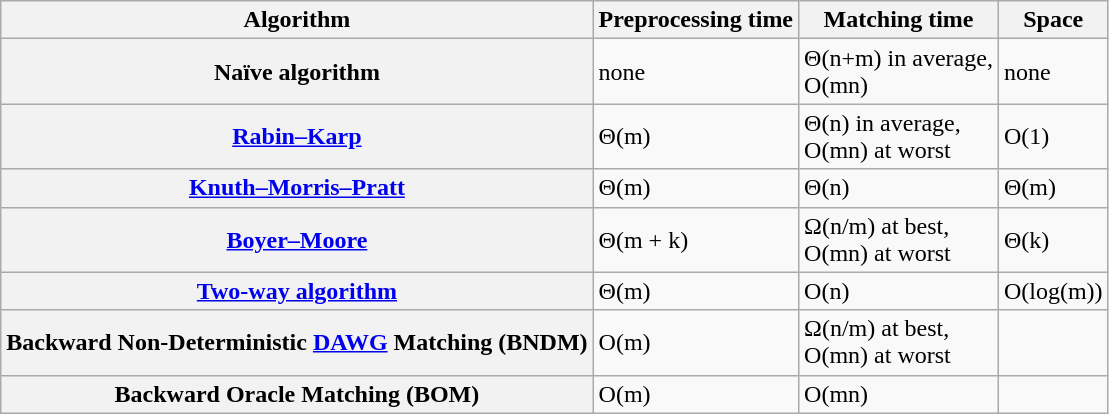<table class="wikitable">
<tr>
<th>Algorithm</th>
<th>Preprocessing time</th>
<th>Matching time</th>
<th>Space</th>
</tr>
<tr>
<th>Naïve algorithm</th>
<td>none</td>
<td>Θ(n+m) in average,<br> O(mn)</td>
<td>none</td>
</tr>
<tr>
<th><a href='#'>Rabin–Karp</a></th>
<td>Θ(m)</td>
<td>Θ(n) in average,<br> O(mn) at worst</td>
<td>O(1)</td>
</tr>
<tr>
<th><a href='#'>Knuth–Morris–Pratt</a></th>
<td>Θ(m)</td>
<td>Θ(n)</td>
<td>Θ(m)</td>
</tr>
<tr>
<th><a href='#'>Boyer–Moore</a></th>
<td>Θ(m + k)</td>
<td>Ω(n/m) at best,<br> O(mn) at worst</td>
<td>Θ(k)</td>
</tr>
<tr>
<th><a href='#'>Two-way algorithm</a></th>
<td>Θ(m)</td>
<td>O(n)</td>
<td>O(log(m))</td>
</tr>
<tr>
<th>Backward Non-Deterministic <a href='#'>DAWG</a> Matching (BNDM)</th>
<td>O(m)</td>
<td>Ω(n/m) at best,<br> O(mn) at worst</td>
<td></td>
</tr>
<tr>
<th>Backward Oracle Matching (BOM)</th>
<td>O(m)</td>
<td>O(mn)</td>
<td></td>
</tr>
</table>
